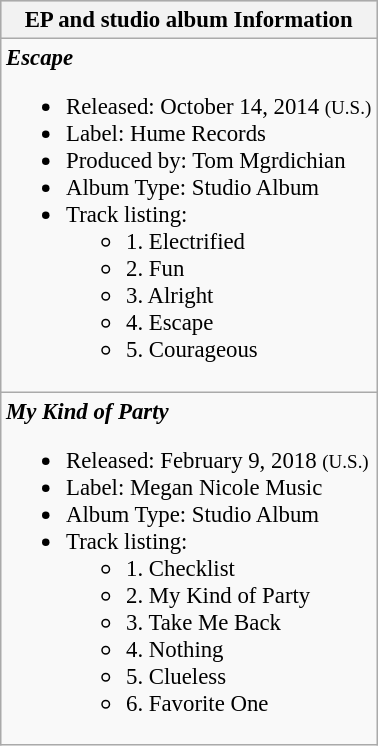<table style="font-size:95%;" class="wikitable">
<tr style="background:#ccc; text-align:center;">
<th align="left">EP and studio album Information</th>
</tr>
<tr>
<td align="left"><strong><em>Escape</em></strong><br><ul><li>Released: October 14, 2014 <small>(U.S.)</small></li><li>Label: Hume Records</li><li>Produced by: Tom Mgrdichian</li><li>Album Type: Studio Album</li><li>Track listing:<ul><li>1. Electrified</li><li>2. Fun</li><li>3. Alright</li><li>4. Escape</li><li>5. Courageous</li></ul></li></ul></td>
</tr>
<tr>
<td align="left"><strong><em>My Kind of Party</em></strong><br><ul><li>Released: February 9, 2018 <small>(U.S.)</small></li><li>Label: Megan Nicole Music</li><li>Album Type: Studio Album</li><li>Track listing:<ul><li>1. Checklist</li><li>2. My Kind of Party</li><li>3. Take Me Back</li><li>4. Nothing</li><li>5. Clueless</li><li>6. Favorite One</li></ul></li></ul></td>
</tr>
</table>
